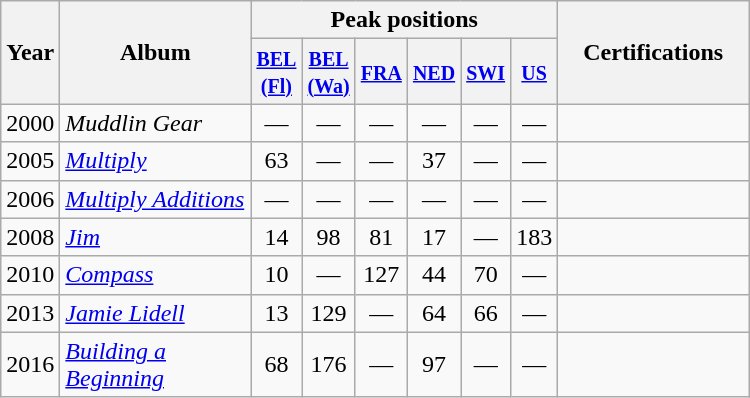<table class="wikitable">
<tr>
<th align="center" rowspan="2" width="10">Year</th>
<th align="center" rowspan="2" width="120">Album</th>
<th align="center" colspan="6" width="30">Peak positions</th>
<th align="center" rowspan="2" width="120">Certifications</th>
</tr>
<tr>
<th width="20"><small><a href='#'>BEL <br>(Fl)</a></small><br></th>
<th width="20"><small><a href='#'>BEL <br>(Wa)</a></small><br></th>
<th width="20"><small><a href='#'>FRA</a><br></small></th>
<th width="20"><small><a href='#'>NED</a></small><br></th>
<th width="20"><small><a href='#'>SWI</a></small><br></th>
<th width="20"><small><a href='#'>US</a></small><br></th>
</tr>
<tr>
<td align="center">2000</td>
<td><em>Muddlin Gear</em></td>
<td align="center">—</td>
<td align="center">—</td>
<td align="center">—</td>
<td align="center">—</td>
<td align="center">—</td>
<td align="center">—</td>
<td align="center"></td>
</tr>
<tr>
<td align="center">2005</td>
<td><em><a href='#'>Multiply</a></em></td>
<td align="center">63</td>
<td align="center">—</td>
<td align="center">—</td>
<td align="center">37</td>
<td align="center">—</td>
<td align="center">—</td>
<td align="center"></td>
</tr>
<tr>
<td align="center">2006</td>
<td><em><a href='#'>Multiply Additions</a></em></td>
<td align="center">—</td>
<td align="center">—</td>
<td align="center">—</td>
<td align="center">—</td>
<td align="center">—</td>
<td align="center">—</td>
<td align="center"></td>
</tr>
<tr>
<td align="center">2008</td>
<td><em><a href='#'>Jim</a></em></td>
<td align="center">14</td>
<td align="center">98</td>
<td align="center">81</td>
<td align="center">17</td>
<td align="center">—</td>
<td align="center">183</td>
<td align="center"></td>
</tr>
<tr>
<td align="center">2010</td>
<td><em><a href='#'>Compass</a></em></td>
<td align="center">10</td>
<td align="center">—</td>
<td align="center">127</td>
<td align="center">44</td>
<td align="center">70</td>
<td align="center">—</td>
<td align="center"></td>
</tr>
<tr>
<td align="center">2013</td>
<td><em><a href='#'>Jamie Lidell</a></em></td>
<td align="center">13</td>
<td align="center">129</td>
<td align="center">—</td>
<td align="center">64</td>
<td align="center">66</td>
<td align="center">—</td>
<td align="center"></td>
</tr>
<tr>
<td align="center">2016</td>
<td><em><a href='#'>Building a Beginning</a></em></td>
<td align="center">68</td>
<td align="center">176</td>
<td align="center">—</td>
<td align="center">97</td>
<td align="center">—</td>
<td align="center">—</td>
<td align="center"></td>
</tr>
</table>
